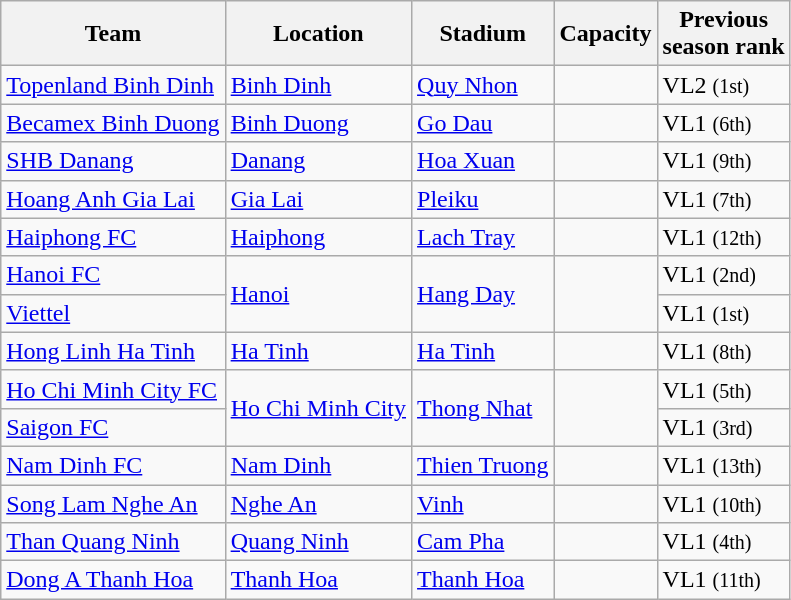<table class="wikitable sortable">
<tr>
<th>Team</th>
<th>Location</th>
<th>Stadium</th>
<th>Capacity</th>
<th>Previous<br>season rank</th>
</tr>
<tr>
<td><a href='#'>Topenland Binh Dinh</a></td>
<td><a href='#'>Binh Dinh</a></td>
<td><a href='#'>Quy Nhon</a></td>
<td></td>
<td> VL2 <small>(1st)</small></td>
</tr>
<tr>
<td><a href='#'>Becamex Binh Duong</a></td>
<td><a href='#'>Binh Duong</a></td>
<td><a href='#'>Go Dau</a></td>
<td></td>
<td>VL1 <small>(6th)</small></td>
</tr>
<tr>
<td><a href='#'>SHB Danang</a></td>
<td><a href='#'>Danang</a></td>
<td><a href='#'>Hoa Xuan</a></td>
<td></td>
<td>VL1 <small>(9th)</small></td>
</tr>
<tr>
<td><a href='#'>Hoang Anh Gia Lai</a></td>
<td><a href='#'>Gia Lai</a></td>
<td><a href='#'>Pleiku</a></td>
<td></td>
<td>VL1 <small>(7th)</small></td>
</tr>
<tr>
<td><a href='#'>Haiphong FC</a></td>
<td><a href='#'>Haiphong</a></td>
<td><a href='#'>Lach Tray</a></td>
<td></td>
<td>VL1 <small>(12th)</small></td>
</tr>
<tr>
<td><a href='#'>Hanoi FC</a></td>
<td rowspan=2><a href='#'>Hanoi</a></td>
<td rowspan=2><a href='#'>Hang Day</a></td>
<td rowspan=2></td>
<td>VL1 <small>(2nd)</small></td>
</tr>
<tr>
<td><a href='#'>Viettel</a></td>
<td>VL1 <small>(1st)</small></td>
</tr>
<tr>
<td><a href='#'>Hong Linh Ha Tinh</a></td>
<td><a href='#'>Ha Tinh</a></td>
<td><a href='#'>Ha Tinh</a></td>
<td></td>
<td>VL1 <small>(8th)</small></td>
</tr>
<tr>
<td><a href='#'>Ho Chi Minh City FC</a></td>
<td rowspan=2><a href='#'>Ho Chi Minh City</a></td>
<td rowspan=2><a href='#'>Thong Nhat</a></td>
<td rowspan=2></td>
<td>VL1 <small>(5th)</small></td>
</tr>
<tr>
<td><a href='#'>Saigon FC</a></td>
<td>VL1 <small>(3rd)</small></td>
</tr>
<tr>
<td><a href='#'>Nam Dinh FC</a></td>
<td><a href='#'>Nam Dinh</a></td>
<td><a href='#'>Thien Truong</a></td>
<td></td>
<td>VL1 <small>(13th)</small></td>
</tr>
<tr>
<td><a href='#'>Song Lam Nghe An</a></td>
<td><a href='#'>Nghe An</a></td>
<td><a href='#'>Vinh</a></td>
<td></td>
<td>VL1 <small>(10th)</small></td>
</tr>
<tr>
<td><a href='#'>Than Quang Ninh</a></td>
<td><a href='#'>Quang Ninh</a></td>
<td><a href='#'>Cam Pha</a></td>
<td></td>
<td>VL1 <small>(4th)</small></td>
</tr>
<tr>
<td><a href='#'>Dong A Thanh Hoa</a></td>
<td><a href='#'>Thanh Hoa</a></td>
<td><a href='#'>Thanh Hoa</a></td>
<td></td>
<td>VL1 <small>(11th)</small></td>
</tr>
</table>
